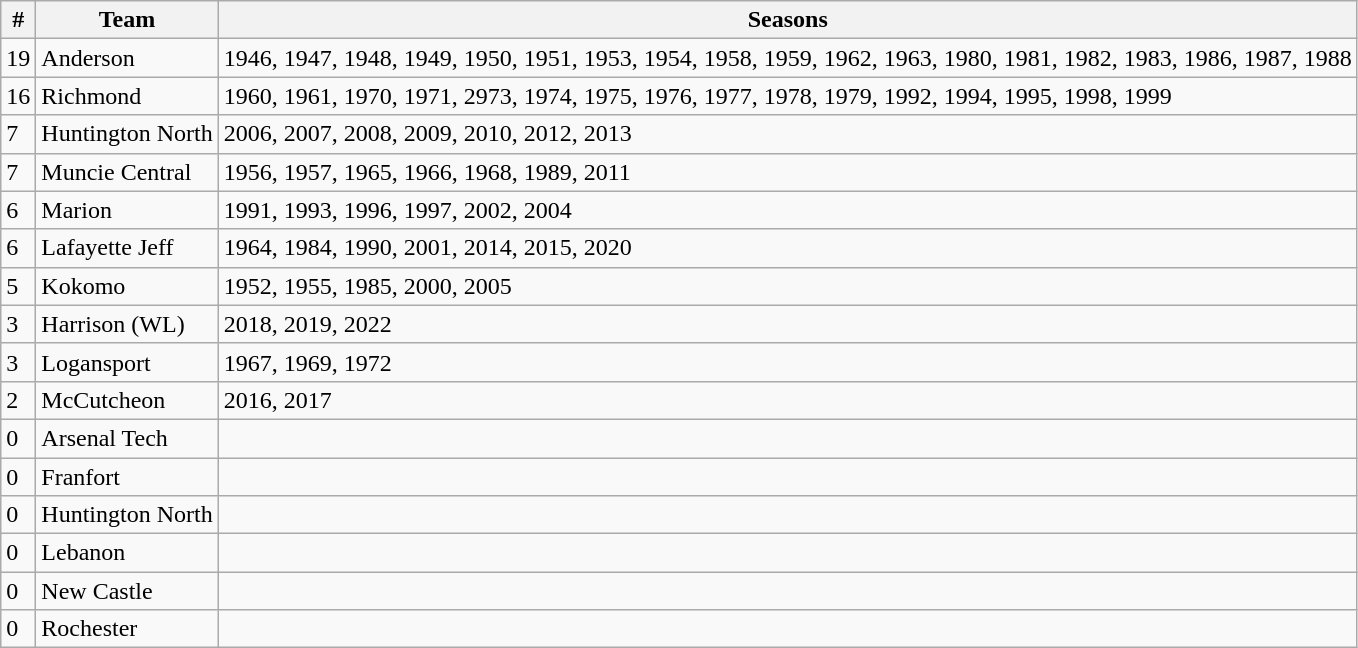<table class="wikitable">
<tr>
<th>#</th>
<th>Team</th>
<th>Seasons</th>
</tr>
<tr>
<td>19</td>
<td>Anderson</td>
<td>1946, 1947, 1948, 1949, 1950, 1951, 1953, 1954, 1958, 1959, 1962, 1963, 1980, 1981, 1982, 1983, 1986, 1987, 1988</td>
</tr>
<tr>
<td>16</td>
<td>Richmond</td>
<td>1960, 1961, 1970, 1971, 2973, 1974, 1975, 1976, 1977, 1978, 1979, 1992, 1994, 1995, 1998, 1999</td>
</tr>
<tr>
<td>7</td>
<td>Huntington North</td>
<td>2006, 2007, 2008, 2009, 2010, 2012, 2013</td>
</tr>
<tr>
<td>7</td>
<td>Muncie Central</td>
<td>1956, 1957, 1965, 1966, 1968, 1989, 2011</td>
</tr>
<tr>
<td>6</td>
<td>Marion</td>
<td>1991, 1993, 1996, 1997, 2002, 2004</td>
</tr>
<tr>
<td>6</td>
<td>Lafayette Jeff</td>
<td>1964, 1984, 1990, 2001, 2014, 2015, 2020</td>
</tr>
<tr>
<td>5</td>
<td>Kokomo</td>
<td>1952, 1955, 1985, 2000, 2005</td>
</tr>
<tr>
<td>3</td>
<td>Harrison (WL)</td>
<td>2018, 2019, 2022</td>
</tr>
<tr>
<td>3</td>
<td>Logansport</td>
<td>1967, 1969, 1972</td>
</tr>
<tr>
<td>2</td>
<td>McCutcheon</td>
<td>2016, 2017</td>
</tr>
<tr>
<td>0</td>
<td>Arsenal Tech</td>
<td></td>
</tr>
<tr>
<td>0</td>
<td>Franfort</td>
<td></td>
</tr>
<tr>
<td>0</td>
<td>Huntington North</td>
<td></td>
</tr>
<tr>
<td>0</td>
<td>Lebanon</td>
<td></td>
</tr>
<tr>
<td>0</td>
<td>New Castle</td>
<td></td>
</tr>
<tr>
<td>0</td>
<td>Rochester</td>
<td></td>
</tr>
</table>
